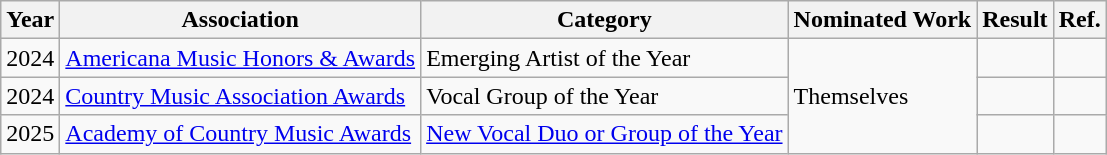<table class="wikitable sortable">
<tr>
<th>Year</th>
<th>Association</th>
<th>Category</th>
<th>Nominated Work</th>
<th>Result</th>
<th>Ref.</th>
</tr>
<tr>
<td>2024</td>
<td><a href='#'>Americana Music Honors & Awards</a></td>
<td>Emerging Artist of the Year</td>
<td rowspan=3>Themselves</td>
<td></td>
<td></td>
</tr>
<tr>
<td>2024</td>
<td><a href='#'>Country Music Association Awards</a></td>
<td>Vocal Group of the Year</td>
<td></td>
<td></td>
</tr>
<tr>
<td>2025</td>
<td><a href='#'>Academy of Country Music Awards</a></td>
<td><a href='#'> New Vocal Duo or Group of the Year</a></td>
<td></td>
<td></td>
</tr>
</table>
